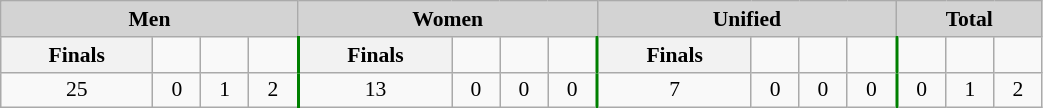<table class="wikitable" width=55% style="font-size:90%; text-align:center;">
<tr>
<th colspan=4 style="background-color:lightgrey">Men</th>
<th colspan=4 style="background-color:lightgrey">Women</th>
<th colspan=4 style="background-color:lightgrey">Unified</th>
<th colspan=4 style="background-color:lightgrey">Total</th>
</tr>
<tr>
<th>Finals</th>
<td></td>
<td></td>
<td style="border-right: 2px solid green;"></td>
<th>Finals</th>
<td></td>
<td></td>
<td style="border-right: 2px solid green;"></td>
<th>Finals</th>
<td></td>
<td></td>
<td style="border-right: 2px solid green;"></td>
<td></td>
<td></td>
<td></td>
</tr>
<tr>
<td>25</td>
<td>0</td>
<td>1</td>
<td style="border-right: 2px solid green;">2</td>
<td>13</td>
<td>0</td>
<td>0</td>
<td style="border-right: 2px solid green;">0</td>
<td>7</td>
<td>0</td>
<td>0</td>
<td style="border-right: 2px solid green;">0</td>
<td>0</td>
<td>1</td>
<td>2</td>
</tr>
</table>
